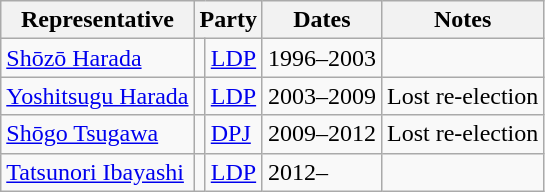<table class=wikitable>
<tr valign=bottom>
<th>Representative</th>
<th colspan="2">Party</th>
<th>Dates</th>
<th>Notes</th>
</tr>
<tr>
<td><a href='#'>Shōzō Harada</a></td>
<td bgcolor=></td>
<td><a href='#'>LDP</a></td>
<td>1996–2003</td>
<td></td>
</tr>
<tr>
<td><a href='#'>Yoshitsugu Harada</a></td>
<td bgcolor=></td>
<td><a href='#'>LDP</a></td>
<td>2003–2009</td>
<td>Lost re-election</td>
</tr>
<tr>
<td><a href='#'>Shōgo Tsugawa</a></td>
<td bgcolor=></td>
<td><a href='#'>DPJ</a></td>
<td>2009–2012</td>
<td>Lost re-election</td>
</tr>
<tr>
<td><a href='#'>Tatsunori Ibayashi</a></td>
<td bgcolor=></td>
<td><a href='#'>LDP</a></td>
<td>2012–</td>
<td></td>
</tr>
</table>
